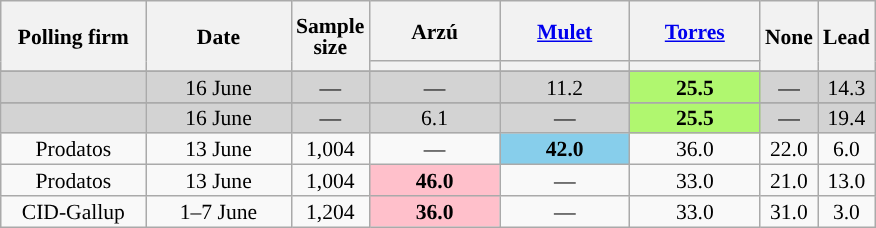<table class="wikitable sortable" style="text-align:center;font-size:90%;line-height:14px;">
<tr style="height:40px;">
<th style="width:90px;" rowspan="2">Polling firm</th>
<th style="width:90px;" rowspan="2">Date</th>
<th style="width:25px;" rowspan="2">Sample size</th>
<th class="unsortable" style="width:80px;">Arzú<br></th>
<th class="unsortable" style="width:80px;"><a href='#'>Mulet</a><br></th>
<th class="unsortable" style="width:80px;"><a href='#'>Torres</a><br></th>
<th style="width:30px;" rowspan="2">None</th>
<th style="width:30px;" rowspan="2">Lead</th>
</tr>
<tr>
<th style="background:"></th>
<th style="background:"></th>
<th style="background:"></th>
</tr>
<tr>
</tr>
<tr style="background:lightgray;">
<td></td>
<td>16 June</td>
<td>—</td>
<td>—</td>
<td>11.2</td>
<td style="background:#b0f76f;"><strong>25.5</strong></td>
<td>—</td>
<td style="background:">14.3</td>
</tr>
<tr>
</tr>
<tr style="background:lightgray;">
<td></td>
<td>16 June</td>
<td>—</td>
<td>6.1</td>
<td>—</td>
<td style="background:#b0f76f;"><strong>25.5</strong></td>
<td>—</td>
<td style="background:">19.4</td>
</tr>
<tr>
<td>Prodatos</td>
<td>13 June</td>
<td>1,004</td>
<td>—</td>
<td style="background:skyblue;"><strong>42.0</strong></td>
<td>36.0</td>
<td>22.0</td>
<td style="background:">6.0</td>
</tr>
<tr>
<td>Prodatos</td>
<td>13 June</td>
<td>1,004</td>
<td style="background:pink;"><strong>46.0</strong></td>
<td>—</td>
<td>33.0</td>
<td>21.0</td>
<td style="background:">13.0</td>
</tr>
<tr>
<td>CID-Gallup</td>
<td>1–7 June</td>
<td>1,204</td>
<td style="background:pink;"><strong>36.0</strong></td>
<td>—</td>
<td>33.0</td>
<td>31.0</td>
<td style="background:">3.0</td>
</tr>
</table>
